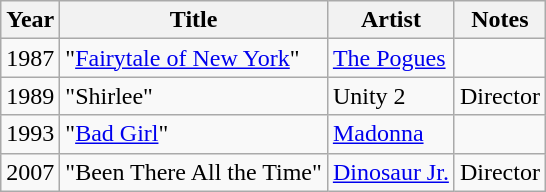<table class="wikitable">
<tr>
<th>Year</th>
<th>Title</th>
<th>Artist</th>
<th>Notes</th>
</tr>
<tr>
<td>1987</td>
<td>"<a href='#'>Fairytale of New York</a>"</td>
<td><a href='#'>The Pogues</a></td>
<td></td>
</tr>
<tr>
<td>1989</td>
<td>"Shirlee"</td>
<td>Unity 2</td>
<td>Director</td>
</tr>
<tr>
<td>1993</td>
<td>"<a href='#'>Bad Girl</a>"</td>
<td><a href='#'>Madonna</a></td>
<td></td>
</tr>
<tr>
<td>2007</td>
<td>"Been There All the Time"</td>
<td><a href='#'>Dinosaur Jr.</a></td>
<td>Director</td>
</tr>
</table>
